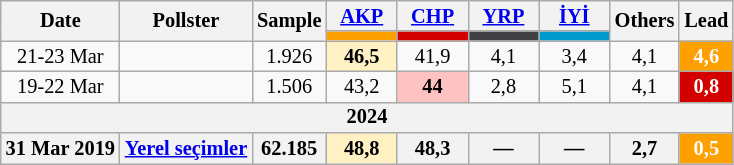<table class="wikitable mw-collapsible" style="text-align:center; font-size:85%; line-height:14px;">
<tr>
<th rowspan="2">Date</th>
<th rowspan="2">Pollster</th>
<th rowspan="2">Sample</th>
<th style="width:3em;"><a href='#'>AKP</a></th>
<th style="width:3em;"><a href='#'>CHP</a></th>
<th style="width:3em;"><a href='#'>YRP</a></th>
<th style="width:3em;"><a href='#'>İYİ</a></th>
<th rowspan="2">Others</th>
<th rowspan="2">Lead</th>
</tr>
<tr>
<th style="background:#fda000;"></th>
<th style="background:#d40000;"></th>
<th style="background:#414042;"></th>
<th style="background:#0099cc;"></th>
</tr>
<tr>
<td>21-23 Mar</td>
<td></td>
<td>1.926</td>
<td style="background:#FFF1C4"><strong>46,5</strong></td>
<td>41,9</td>
<td>4,1</td>
<td>3,4</td>
<td>4,1</td>
<th style="background:#fda000; color:white;">4,6</th>
</tr>
<tr>
<td>19-22 Mar</td>
<td></td>
<td>1.506</td>
<td>43,2</td>
<td style="background:#FFC2C2"><strong>44</strong></td>
<td>2,8</td>
<td>5,1</td>
<td>4,1</td>
<th style="background:#d40000; color:white;">0,8</th>
</tr>
<tr>
<th colspan="9">2024</th>
</tr>
<tr>
<th>31 Mar 2019</th>
<th><a href='#'>Yerel seçimler</a></th>
<th><strong>62.185</strong></th>
<th style="background:#FFF1C4">48,8</th>
<th>48,3</th>
<th>—</th>
<th>—</th>
<th>2,7</th>
<th style="background:#fda000; color:white;">0,5</th>
</tr>
</table>
